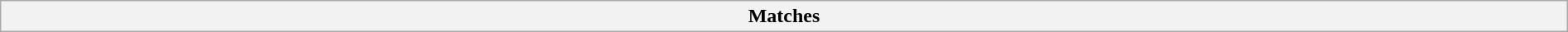<table class="wikitable collapsible collapsed" style="width:100%;">
<tr>
<th>Matches</th>
</tr>
</table>
